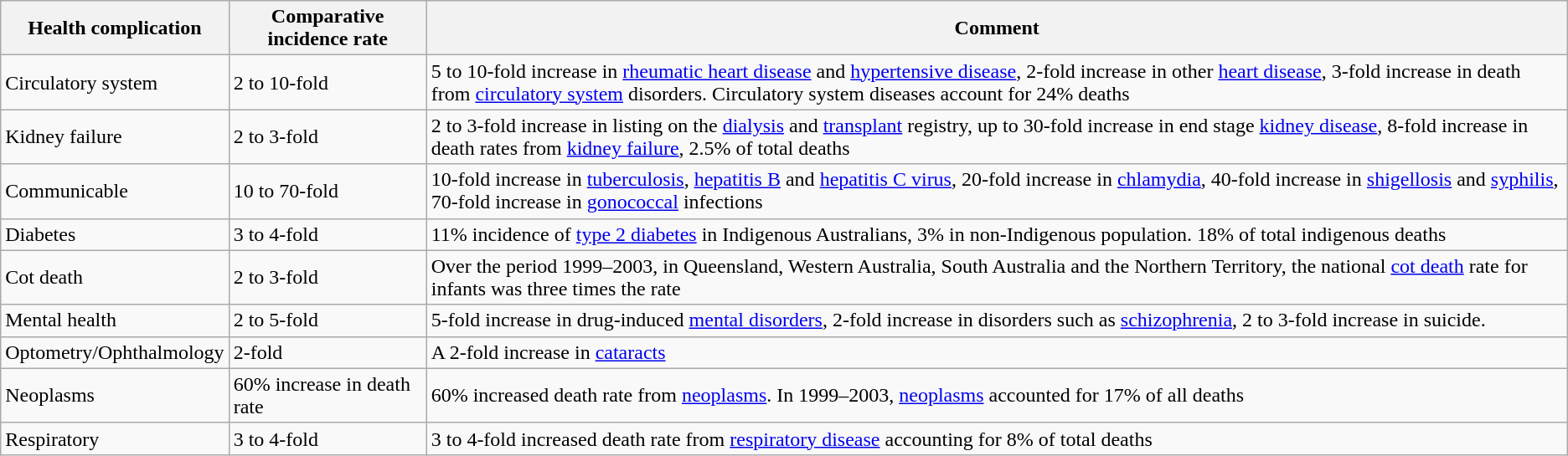<table class="wikitable">
<tr>
<th>Health complication</th>
<th>Comparative incidence rate</th>
<th>Comment</th>
</tr>
<tr>
<td>Circulatory system</td>
<td>2 to 10-fold</td>
<td>5 to 10-fold increase in <a href='#'>rheumatic heart disease</a> and <a href='#'>hypertensive disease</a>, 2-fold increase in other <a href='#'>heart disease</a>, 3-fold increase in death from <a href='#'>circulatory system</a> disorders. Circulatory system diseases account for 24% deaths</td>
</tr>
<tr>
<td>Kidney failure</td>
<td>2 to 3-fold</td>
<td>2 to 3-fold increase in listing on the <a href='#'>dialysis</a> and <a href='#'>transplant</a> registry, up to 30-fold increase in end stage <a href='#'>kidney disease</a>, 8-fold increase in death rates from <a href='#'>kidney failure</a>, 2.5% of total deaths</td>
</tr>
<tr>
<td>Communicable</td>
<td>10 to 70-fold</td>
<td>10-fold increase in <a href='#'>tuberculosis</a>, <a href='#'>hepatitis B</a> and <a href='#'>hepatitis C virus</a>, 20-fold increase in <a href='#'>chlamydia</a>, 40-fold increase in <a href='#'>shigellosis</a> and <a href='#'>syphilis</a>, 70-fold increase in <a href='#'>gonococcal</a> infections</td>
</tr>
<tr>
<td>Diabetes</td>
<td>3 to 4-fold</td>
<td>11% incidence of <a href='#'>type 2 diabetes</a> in Indigenous Australians, 3% in non-Indigenous population. 18% of total indigenous deaths</td>
</tr>
<tr>
<td>Cot death</td>
<td>2 to 3-fold</td>
<td>Over the period 1999–2003, in Queensland, Western Australia, South Australia and the Northern Territory, the national <a href='#'>cot death</a> rate for infants was three times the rate</td>
</tr>
<tr>
<td>Mental health</td>
<td>2 to 5-fold</td>
<td>5-fold increase in drug-induced <a href='#'>mental disorders</a>, 2-fold increase in disorders such as <a href='#'>schizophrenia</a>, 2 to 3-fold increase in suicide.</td>
</tr>
<tr>
<td>Optometry/Ophthalmology</td>
<td>2-fold</td>
<td>A 2-fold increase in <a href='#'>cataracts</a></td>
</tr>
<tr>
<td>Neoplasms</td>
<td>60% increase in death rate</td>
<td>60% increased death rate from <a href='#'>neoplasms</a>. In 1999–2003, <a href='#'>neoplasms</a> accounted for 17% of all deaths</td>
</tr>
<tr>
<td>Respiratory</td>
<td>3 to 4-fold</td>
<td>3 to 4-fold increased death rate from <a href='#'>respiratory disease</a> accounting for 8% of total deaths</td>
</tr>
</table>
